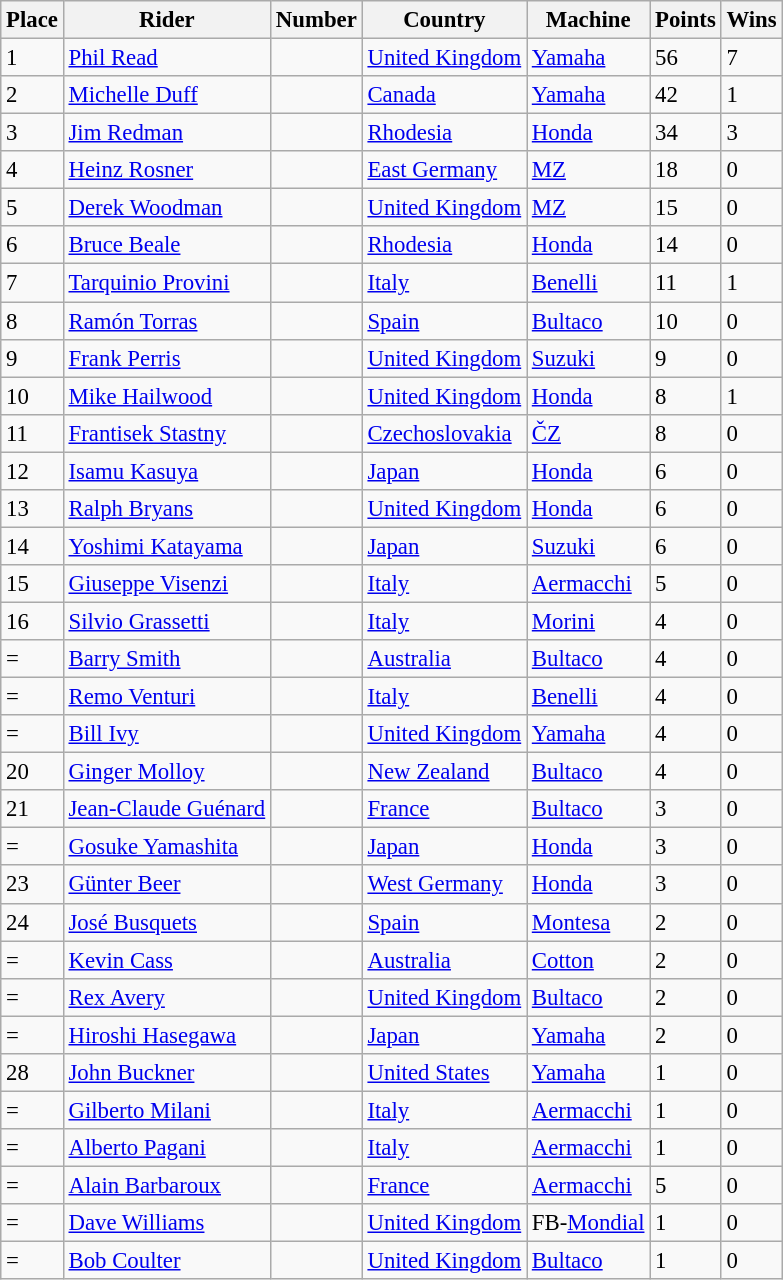<table class="wikitable" style="font-size: 95%;">
<tr>
<th>Place</th>
<th>Rider</th>
<th>Number</th>
<th>Country</th>
<th>Machine</th>
<th>Points</th>
<th>Wins</th>
</tr>
<tr>
<td>1</td>
<td> <a href='#'>Phil Read</a></td>
<td></td>
<td><a href='#'>United Kingdom</a></td>
<td><a href='#'>Yamaha</a></td>
<td>56</td>
<td>7</td>
</tr>
<tr>
<td>2</td>
<td> <a href='#'>Michelle Duff</a></td>
<td></td>
<td><a href='#'>Canada</a></td>
<td><a href='#'>Yamaha</a></td>
<td>42</td>
<td>1</td>
</tr>
<tr>
<td>3</td>
<td> <a href='#'>Jim Redman</a></td>
<td></td>
<td><a href='#'>Rhodesia</a></td>
<td><a href='#'>Honda</a></td>
<td>34</td>
<td>3</td>
</tr>
<tr>
<td>4</td>
<td> <a href='#'>Heinz Rosner</a></td>
<td></td>
<td><a href='#'>East Germany</a></td>
<td><a href='#'>MZ</a></td>
<td>18</td>
<td>0</td>
</tr>
<tr>
<td>5</td>
<td> <a href='#'>Derek Woodman</a></td>
<td></td>
<td><a href='#'>United Kingdom</a></td>
<td><a href='#'>MZ</a></td>
<td>15</td>
<td>0</td>
</tr>
<tr>
<td>6</td>
<td> <a href='#'>Bruce Beale</a></td>
<td></td>
<td><a href='#'>Rhodesia</a></td>
<td><a href='#'>Honda</a></td>
<td>14</td>
<td>0</td>
</tr>
<tr>
<td>7</td>
<td> <a href='#'>Tarquinio Provini</a></td>
<td></td>
<td><a href='#'>Italy</a></td>
<td><a href='#'>Benelli</a></td>
<td>11</td>
<td>1</td>
</tr>
<tr>
<td>8</td>
<td> <a href='#'>Ramón Torras</a></td>
<td></td>
<td><a href='#'>Spain</a></td>
<td><a href='#'>Bultaco</a></td>
<td>10</td>
<td>0</td>
</tr>
<tr>
<td>9</td>
<td> <a href='#'>Frank Perris</a></td>
<td></td>
<td><a href='#'>United Kingdom</a></td>
<td><a href='#'>Suzuki</a></td>
<td>9</td>
<td>0</td>
</tr>
<tr>
<td>10</td>
<td> <a href='#'>Mike Hailwood</a></td>
<td></td>
<td><a href='#'>United Kingdom</a></td>
<td><a href='#'>Honda</a></td>
<td>8</td>
<td>1</td>
</tr>
<tr>
<td>11</td>
<td> <a href='#'>Frantisek Stastny</a></td>
<td></td>
<td><a href='#'>Czechoslovakia</a></td>
<td><a href='#'>ČZ</a></td>
<td>8</td>
<td>0</td>
</tr>
<tr>
<td>12</td>
<td> <a href='#'>Isamu Kasuya</a></td>
<td></td>
<td><a href='#'>Japan</a></td>
<td><a href='#'>Honda</a></td>
<td>6</td>
<td>0</td>
</tr>
<tr>
<td>13</td>
<td> <a href='#'>Ralph Bryans</a></td>
<td></td>
<td><a href='#'>United Kingdom</a></td>
<td><a href='#'>Honda</a></td>
<td>6</td>
<td>0</td>
</tr>
<tr>
<td>14</td>
<td> <a href='#'>Yoshimi Katayama</a></td>
<td></td>
<td><a href='#'>Japan</a></td>
<td><a href='#'>Suzuki</a></td>
<td>6</td>
<td>0</td>
</tr>
<tr>
<td>15</td>
<td> <a href='#'>Giuseppe Visenzi</a></td>
<td></td>
<td><a href='#'>Italy</a></td>
<td><a href='#'>Aermacchi</a></td>
<td>5</td>
<td>0</td>
</tr>
<tr>
<td>16</td>
<td> <a href='#'>Silvio Grassetti</a></td>
<td></td>
<td><a href='#'>Italy</a></td>
<td><a href='#'>Morini</a></td>
<td>4</td>
<td>0</td>
</tr>
<tr>
<td>=</td>
<td> <a href='#'>Barry Smith</a></td>
<td></td>
<td><a href='#'>Australia</a></td>
<td><a href='#'>Bultaco</a></td>
<td>4</td>
<td>0</td>
</tr>
<tr>
<td>=</td>
<td> <a href='#'>Remo Venturi</a></td>
<td></td>
<td><a href='#'>Italy</a></td>
<td><a href='#'>Benelli</a></td>
<td>4</td>
<td>0</td>
</tr>
<tr>
<td>=</td>
<td> <a href='#'>Bill Ivy</a></td>
<td></td>
<td><a href='#'>United Kingdom</a></td>
<td><a href='#'>Yamaha</a></td>
<td>4</td>
<td>0</td>
</tr>
<tr>
<td>20</td>
<td> <a href='#'>Ginger Molloy</a></td>
<td></td>
<td><a href='#'>New Zealand</a></td>
<td><a href='#'>Bultaco</a></td>
<td>4</td>
<td>0</td>
</tr>
<tr>
<td>21</td>
<td> <a href='#'>Jean-Claude Guénard</a></td>
<td></td>
<td><a href='#'>France</a></td>
<td><a href='#'>Bultaco</a></td>
<td>3</td>
<td>0</td>
</tr>
<tr>
<td>=</td>
<td> <a href='#'>Gosuke Yamashita</a></td>
<td></td>
<td><a href='#'>Japan</a></td>
<td><a href='#'>Honda</a></td>
<td>3</td>
<td>0</td>
</tr>
<tr>
<td>23</td>
<td> <a href='#'>Günter Beer</a></td>
<td></td>
<td><a href='#'>West Germany</a></td>
<td><a href='#'>Honda</a></td>
<td>3</td>
<td>0</td>
</tr>
<tr>
<td>24</td>
<td> <a href='#'>José Busquets</a></td>
<td></td>
<td><a href='#'>Spain</a></td>
<td><a href='#'>Montesa</a></td>
<td>2</td>
<td>0</td>
</tr>
<tr>
<td>=</td>
<td> <a href='#'>Kevin Cass</a></td>
<td></td>
<td><a href='#'>Australia</a></td>
<td><a href='#'>Cotton</a></td>
<td>2</td>
<td>0</td>
</tr>
<tr>
<td>=</td>
<td> <a href='#'>Rex Avery</a></td>
<td></td>
<td><a href='#'>United Kingdom</a></td>
<td><a href='#'>Bultaco</a></td>
<td>2</td>
<td>0</td>
</tr>
<tr>
<td>=</td>
<td> <a href='#'>Hiroshi Hasegawa</a></td>
<td></td>
<td><a href='#'>Japan</a></td>
<td><a href='#'>Yamaha</a></td>
<td>2</td>
<td>0</td>
</tr>
<tr>
<td>28</td>
<td> <a href='#'>John Buckner</a></td>
<td></td>
<td><a href='#'>United States</a></td>
<td><a href='#'>Yamaha</a></td>
<td>1</td>
<td>0</td>
</tr>
<tr>
<td>=</td>
<td> <a href='#'>Gilberto Milani</a></td>
<td></td>
<td><a href='#'>Italy</a></td>
<td><a href='#'>Aermacchi</a></td>
<td>1</td>
<td>0</td>
</tr>
<tr>
<td>=</td>
<td> <a href='#'>Alberto Pagani</a></td>
<td></td>
<td><a href='#'>Italy</a></td>
<td><a href='#'>Aermacchi</a></td>
<td>1</td>
<td>0</td>
</tr>
<tr>
<td>=</td>
<td> <a href='#'>Alain Barbaroux</a></td>
<td></td>
<td><a href='#'>France</a></td>
<td><a href='#'>Aermacchi</a></td>
<td>5</td>
<td>0</td>
</tr>
<tr>
<td>=</td>
<td> <a href='#'>Dave Williams</a></td>
<td></td>
<td><a href='#'>United Kingdom</a></td>
<td>FB-<a href='#'>Mondial</a></td>
<td>1</td>
<td>0</td>
</tr>
<tr>
<td>=</td>
<td> <a href='#'>Bob Coulter</a></td>
<td></td>
<td><a href='#'>United Kingdom</a></td>
<td><a href='#'>Bultaco</a></td>
<td>1</td>
<td>0</td>
</tr>
</table>
